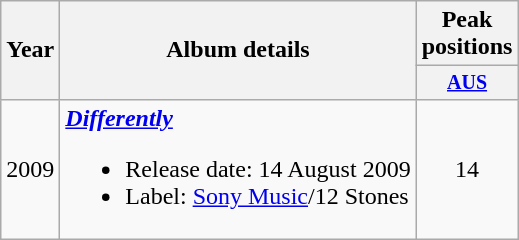<table class="wikitable" style="text-align:center;">
<tr>
<th rowspan="2">Year</th>
<th rowspan="2">Album details</th>
<th>Peak positions</th>
</tr>
<tr style="font-size:smaller;">
<th style="width:50px;"><a href='#'>AUS</a><br></th>
</tr>
<tr>
<td>2009</td>
<td style="text-align:left;"><strong><em><a href='#'>Differently</a></em></strong><br><ul><li>Release date: 14 August 2009</li><li>Label: <a href='#'>Sony Music</a>/12 Stones</li></ul></td>
<td>14</td>
</tr>
</table>
